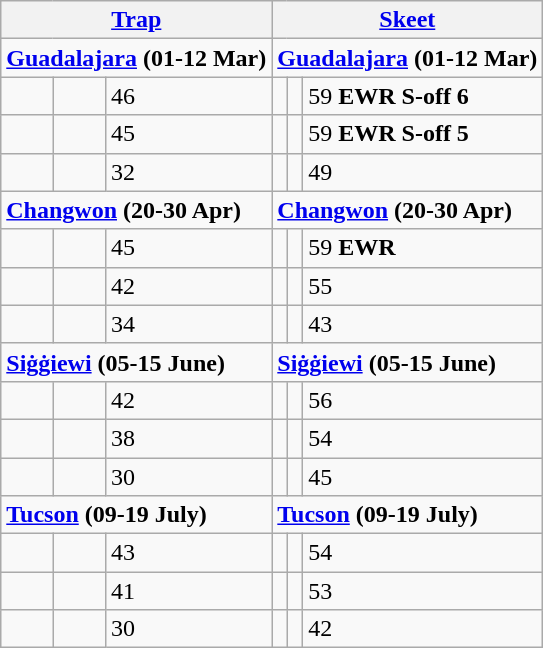<table class="wikitable">
<tr>
<th colspan="3"><a href='#'>Trap</a></th>
<th colspan="3"><a href='#'>Skeet</a></th>
</tr>
<tr>
<td colspan="3"><strong><a href='#'>Guadalajara</a>  (01-12 Mar)</strong></td>
<td colspan="3"><strong><a href='#'>Guadalajara</a>  (01-12 Mar)</strong></td>
</tr>
<tr>
<td></td>
<td></td>
<td>46</td>
<td></td>
<td></td>
<td>59 <strong>EWR S-off 6</strong></td>
</tr>
<tr>
<td></td>
<td></td>
<td>45</td>
<td></td>
<td></td>
<td>59 <strong>EWR S-off 5</strong></td>
</tr>
<tr>
<td></td>
<td></td>
<td>32</td>
<td></td>
<td></td>
<td>49</td>
</tr>
<tr>
<td colspan="3"><strong><a href='#'>Changwon</a></strong> <strong> (20-30 Apr)</strong></td>
<td colspan="3"><strong><a href='#'>Changwon</a></strong> <strong> (20-30 Apr)</strong></td>
</tr>
<tr>
<td></td>
<td></td>
<td>45</td>
<td></td>
<td></td>
<td>59 <strong>EWR</strong></td>
</tr>
<tr>
<td></td>
<td></td>
<td>42</td>
<td></td>
<td></td>
<td>55</td>
</tr>
<tr>
<td></td>
<td></td>
<td>34</td>
<td></td>
<td></td>
<td>43</td>
</tr>
<tr>
<td colspan="3"><strong><a href='#'>Siġġiewi</a>   (05-15 June)</strong></td>
<td colspan="3"><strong><a href='#'>Siġġiewi</a>   (05-15 June)</strong></td>
</tr>
<tr>
<td></td>
<td></td>
<td>42</td>
<td></td>
<td></td>
<td>56</td>
</tr>
<tr>
<td></td>
<td></td>
<td>38</td>
<td></td>
<td></td>
<td>54</td>
</tr>
<tr>
<td></td>
<td></td>
<td>30</td>
<td></td>
<td></td>
<td>45</td>
</tr>
<tr>
<td colspan="3"><strong><a href='#'>Tucson</a>  (09-19 July)</strong></td>
<td colspan="3"><strong><a href='#'>Tucson</a>  (09-19 July)</strong></td>
</tr>
<tr>
<td></td>
<td></td>
<td>43</td>
<td></td>
<td></td>
<td>54</td>
</tr>
<tr>
<td></td>
<td></td>
<td>41</td>
<td></td>
<td></td>
<td>53</td>
</tr>
<tr>
<td></td>
<td></td>
<td>30</td>
<td></td>
<td></td>
<td>42</td>
</tr>
</table>
